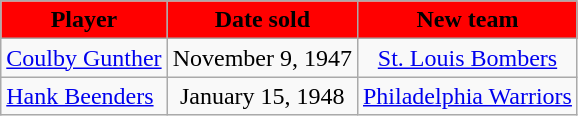<table class="wikitable" style="text-align:center">
<tr>
<th style="background:#FF0000" "width:160px">Player</th>
<th style="background:#FF0000" "width:80px">Date sold</th>
<th style="background:#FF0000" "width:210px">New team</th>
</tr>
<tr>
<td align=left><a href='#'>Coulby Gunther</a></td>
<td>November 9, 1947</td>
<td><a href='#'>St. Louis Bombers</a></td>
</tr>
<tr>
<td align=left><a href='#'>Hank Beenders</a></td>
<td>January 15, 1948</td>
<td><a href='#'>Philadelphia Warriors</a></td>
</tr>
</table>
